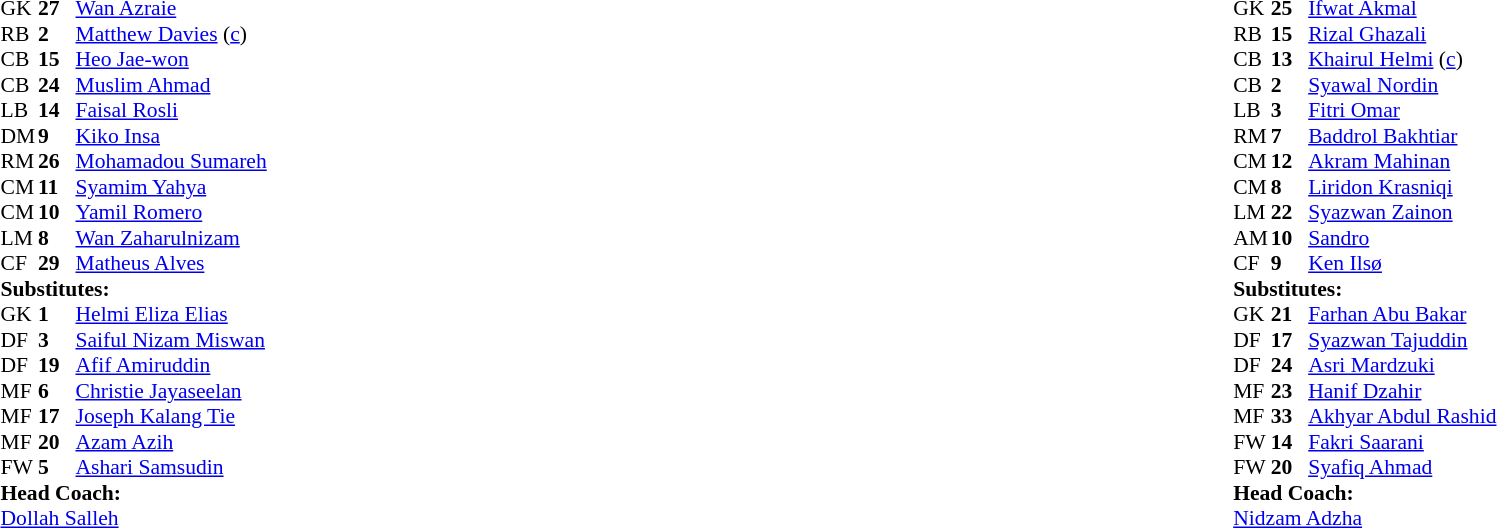<table width="100%">
<tr>
<td valign="top" width="40%"><br><table style="font-size:90%" cellspacing="0" cellpadding="0">
<tr>
<th width=25></th>
<th width=25></th>
</tr>
<tr>
<td>GK</td>
<td><strong>27</strong></td>
<td> <a href='#'>Wan Azraie</a></td>
</tr>
<tr>
<td>RB</td>
<td><strong>2</strong></td>
<td> <a href='#'>Matthew Davies</a> (<a href='#'>c</a>)</td>
</tr>
<tr>
<td>CB</td>
<td><strong>15</strong></td>
<td> <a href='#'>Heo Jae-won</a></td>
</tr>
<tr>
<td>CB</td>
<td><strong>24</strong></td>
<td> <a href='#'>Muslim Ahmad</a></td>
</tr>
<tr>
<td>LB</td>
<td><strong>14</strong></td>
<td> <a href='#'>Faisal Rosli</a></td>
</tr>
<tr>
<td>DM</td>
<td><strong>9</strong></td>
<td> <a href='#'>Kiko Insa</a></td>
<td></td>
</tr>
<tr>
<td>RM</td>
<td><strong>26</strong></td>
<td> <a href='#'>Mohamadou Sumareh</a></td>
<td></td>
</tr>
<tr>
<td>CM</td>
<td><strong>11</strong></td>
<td> <a href='#'>Syamim Yahya</a></td>
<td></td>
<td></td>
</tr>
<tr>
<td>CM</td>
<td><strong>10</strong></td>
<td> <a href='#'>Yamil Romero</a></td>
</tr>
<tr>
<td>LM</td>
<td><strong>8</strong></td>
<td> <a href='#'>Wan Zaharulnizam</a></td>
<td></td>
<td></td>
</tr>
<tr>
<td>CF</td>
<td><strong>29</strong></td>
<td> <a href='#'>Matheus Alves</a></td>
</tr>
<tr>
<td colspan=3><strong>Substitutes:</strong></td>
</tr>
<tr>
<td>GK</td>
<td><strong>1</strong></td>
<td> <a href='#'>Helmi Eliza Elias</a></td>
</tr>
<tr>
<td>DF</td>
<td><strong>3</strong></td>
<td> <a href='#'>Saiful Nizam Miswan</a></td>
</tr>
<tr>
<td>DF</td>
<td><strong>19</strong></td>
<td> <a href='#'>Afif Amiruddin</a></td>
</tr>
<tr>
<td>MF</td>
<td><strong>6</strong></td>
<td> <a href='#'>Christie Jayaseelan</a></td>
</tr>
<tr>
<td>MF</td>
<td><strong>17</strong></td>
<td> <a href='#'>Joseph Kalang Tie</a></td>
</tr>
<tr>
<td>MF</td>
<td><strong>20</strong></td>
<td> <a href='#'>Azam Azih</a></td>
<td></td>
<td></td>
</tr>
<tr>
<td>FW</td>
<td><strong>5</strong></td>
<td> <a href='#'>Ashari Samsudin</a></td>
<td></td>
<td></td>
</tr>
<tr>
<td colspan=3><strong>Head Coach:</strong></td>
</tr>
<tr>
<td colspan=4> <a href='#'>Dollah Salleh</a></td>
</tr>
</table>
</td>
<td valign="top" width="50%"><br><table style="font-size:90%;margin:auto" cellspacing="0" cellpadding="0">
<tr>
<th width=25></th>
<th width=25></th>
</tr>
<tr>
<td>GK</td>
<td><strong>25</strong></td>
<td> <a href='#'>Ifwat Akmal</a></td>
</tr>
<tr>
<td>RB</td>
<td><strong>15</strong></td>
<td> <a href='#'>Rizal Ghazali</a></td>
<td></td>
</tr>
<tr>
<td>CB</td>
<td><strong>13</strong></td>
<td> <a href='#'>Khairul Helmi</a> (<a href='#'>c</a>)</td>
</tr>
<tr>
<td>CB</td>
<td><strong>2</strong></td>
<td> <a href='#'>Syawal Nordin</a></td>
</tr>
<tr>
<td>LB</td>
<td><strong>3</strong></td>
<td> <a href='#'>Fitri Omar</a></td>
<td></td>
</tr>
<tr>
<td>RM</td>
<td><strong>7</strong></td>
<td> <a href='#'>Baddrol Bakhtiar</a></td>
<td></td>
<td></td>
</tr>
<tr>
<td>CM</td>
<td><strong>12</strong></td>
<td> <a href='#'>Akram Mahinan</a></td>
</tr>
<tr>
<td>CM</td>
<td><strong>8</strong></td>
<td> <a href='#'>Liridon Krasniqi</a></td>
<td></td>
</tr>
<tr>
<td>LM</td>
<td><strong>22</strong></td>
<td> <a href='#'>Syazwan Zainon</a></td>
<td></td>
<td></td>
</tr>
<tr>
<td>AM</td>
<td><strong>10</strong></td>
<td> <a href='#'>Sandro</a></td>
</tr>
<tr>
<td>CF</td>
<td><strong>9</strong></td>
<td> <a href='#'>Ken Ilsø</a></td>
<td></td>
<td></td>
</tr>
<tr>
<td colspan=3><strong>Substitutes:</strong></td>
</tr>
<tr>
<td>GK</td>
<td><strong>21</strong></td>
<td> <a href='#'>Farhan Abu Bakar</a></td>
</tr>
<tr>
<td>DF</td>
<td><strong>17</strong></td>
<td> <a href='#'>Syazwan Tajuddin</a></td>
<td></td>
<td></td>
</tr>
<tr>
<td>DF</td>
<td><strong>24</strong></td>
<td> <a href='#'>Asri Mardzuki</a></td>
</tr>
<tr>
<td>MF</td>
<td><strong>23</strong></td>
<td> <a href='#'>Hanif Dzahir</a></td>
</tr>
<tr>
<td>MF</td>
<td><strong>33</strong></td>
<td> <a href='#'>Akhyar Abdul Rashid</a></td>
</tr>
<tr>
<td>FW</td>
<td><strong>14</strong></td>
<td> <a href='#'>Fakri Saarani</a></td>
<td></td>
<td></td>
</tr>
<tr>
<td>FW</td>
<td><strong>20</strong></td>
<td> <a href='#'>Syafiq Ahmad</a></td>
<td></td>
<td></td>
</tr>
<tr>
<td colspan=3><strong>Head Coach:</strong></td>
</tr>
<tr>
<td colspan=4> <a href='#'>Nidzam Adzha</a></td>
</tr>
</table>
</td>
</tr>
</table>
